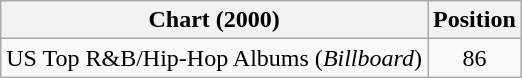<table class="wikitable">
<tr>
<th>Chart (2000)</th>
<th>Position</th>
</tr>
<tr>
<td>US Top R&B/Hip-Hop Albums (<em>Billboard</em>)</td>
<td align="center">86</td>
</tr>
</table>
